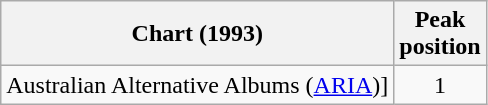<table class="wikitable" border="1">
<tr>
<th>Chart (1993)</th>
<th>Peak<br>position</th>
</tr>
<tr>
<td>Australian Alternative Albums (<a href='#'>ARIA</a>)]</td>
<td align="center">1</td>
</tr>
</table>
